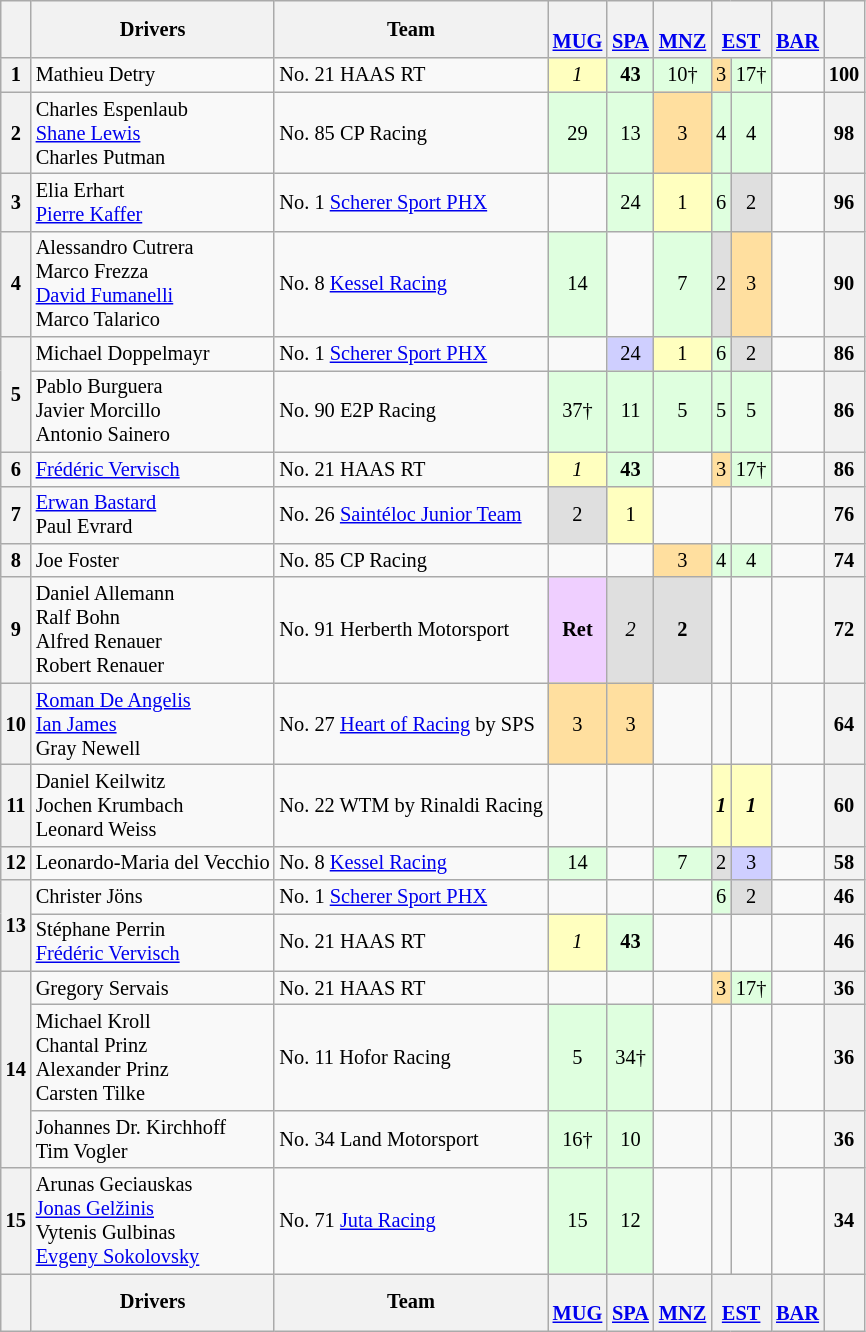<table align=left| class="wikitable" style="font-size: 85%; text-align: center;">
<tr valign="top">
<th valign=middle></th>
<th valign=middle>Drivers</th>
<th valign=middle>Team</th>
<th><br><a href='#'>MUG</a></th>
<th><br><a href='#'>SPA</a></th>
<th><br><a href='#'>MNZ</a></th>
<th colspan=2><br><a href='#'>EST</a></th>
<th><br><a href='#'>BAR</a></th>
<th valign=middle>  </th>
</tr>
<tr>
<th>1</th>
<td align=left> Mathieu Detry</td>
<td align=left> No. 21 HAAS RT</td>
<td style="background:#FFFFBF;"><em>1</em></td>
<td style="background:#DFFFDF;"><strong>43</strong></td>
<td style="background:#DFFFDF;">10†</td>
<td style="background:#FFDF9F;">3</td>
<td style="background:#DFFFDF;">17†</td>
<td></td>
<th>100</th>
</tr>
<tr>
<th>2</th>
<td align=left> Charles Espenlaub<br> <a href='#'>Shane Lewis</a><br> Charles Putman</td>
<td align=left> No. 85 CP Racing</td>
<td style="background:#DFFFDF;">29</td>
<td style="background:#DFFFDF;">13</td>
<td style="background:#FFDF9F;">3</td>
<td style="background:#DFFFDF;">4</td>
<td style="background:#DFFFDF;">4</td>
<td></td>
<th>98</th>
</tr>
<tr>
<th>3</th>
<td align=left> Elia Erhart<br> <a href='#'>Pierre Kaffer</a></td>
<td align=left> No. 1 <a href='#'>Scherer Sport PHX</a></td>
<td></td>
<td style="background:#DFFFDF;">24</td>
<td style="background:#FFFFBF;">1</td>
<td style="background:#DFFFDF;">6</td>
<td style="background:#DFDFDF;">2</td>
<td></td>
<th>96</th>
</tr>
<tr>
<th>4</th>
<td align=left> Alessandro Cutrera<br> Marco Frezza<br> <a href='#'>David Fumanelli</a><br> Marco Talarico</td>
<td align=left> No. 8 <a href='#'>Kessel Racing</a></td>
<td style="background:#DFFFDF;">14</td>
<td></td>
<td style="background:#DFFFDF;">7</td>
<td style="background:#DFDFDF;">2</td>
<td style="background:#FFDF9F;">3</td>
<td></td>
<th>90</th>
</tr>
<tr>
<th rowspan=2>5</th>
<td align=left> Michael Doppelmayr</td>
<td align=left> No. 1 <a href='#'>Scherer Sport PHX</a></td>
<td></td>
<td style="background:#CFCFFF;">24</td>
<td style="background:#FFFFBF;">1</td>
<td style="background:#DFFFDF;">6</td>
<td style="background:#DFDFDF;">2</td>
<td></td>
<th>86</th>
</tr>
<tr>
<td align=left> Pablo Burguera<br> Javier Morcillo<br> Antonio Sainero</td>
<td align=left> No. 90 E2P Racing</td>
<td style="background:#DFFFDF;">37†</td>
<td style="background:#DFFFDF;">11</td>
<td style="background:#DFFFDF;">5</td>
<td style="background:#DFFFDF;">5</td>
<td style="background:#DFFFDF;">5</td>
<td></td>
<th>86</th>
</tr>
<tr>
<th>6</th>
<td align=left> <a href='#'>Frédéric Vervisch</a></td>
<td align=left> No. 21 HAAS RT</td>
<td style="background:#FFFFBF;"><em>1</em></td>
<td style="background:#DFFFDF;"><strong>43</strong></td>
<td></td>
<td style="background:#FFDF9F;">3</td>
<td style="background:#DFFFDF;">17†</td>
<td></td>
<th>86</th>
</tr>
<tr>
<th>7</th>
<td align=left> <a href='#'>Erwan Bastard</a><br> Paul Evrard</td>
<td align=left> No. 26 <a href='#'>Saintéloc Junior Team</a></td>
<td style="background:#DFDFDF;">2</td>
<td style="background:#FFFFBF;">1</td>
<td></td>
<td></td>
<td></td>
<td></td>
<th>76</th>
</tr>
<tr>
<th>8</th>
<td align=left> Joe Foster</td>
<td align=left> No. 85 CP Racing</td>
<td></td>
<td></td>
<td style="background:#FFDF9F;">3</td>
<td style="background:#DFFFDF;">4</td>
<td style="background:#DFFFDF;">4</td>
<td></td>
<th>74</th>
</tr>
<tr>
<th>9</th>
<td align=left> Daniel Allemann<br> Ralf Bohn<br> Alfred Renauer<br> Robert Renauer</td>
<td align=left> No. 91 Herberth Motorsport</td>
<td style="background:#EFCFFF;"><strong>Ret</strong></td>
<td style="background:#DFDFDF;"><em>2</em></td>
<td style="background:#DFDFDF;"><strong>2</strong></td>
<td></td>
<td></td>
<td></td>
<th>72</th>
</tr>
<tr>
<th>10</th>
<td align=left> <a href='#'>Roman De Angelis</a><br> <a href='#'>Ian James</a><br> Gray Newell</td>
<td align=left> No. 27 <a href='#'>Heart of Racing</a> by SPS</td>
<td style="background:#FFDF9F;">3</td>
<td style="background:#FFDF9F;">3</td>
<td></td>
<td></td>
<td></td>
<td></td>
<th>64</th>
</tr>
<tr>
<th>11</th>
<td align=left> Daniel Keilwitz<br> Jochen Krumbach<br> Leonard Weiss</td>
<td align=left> No. 22 WTM by Rinaldi Racing</td>
<td></td>
<td></td>
<td></td>
<td style="background:#FFFFBF;"><strong><em>1</em></strong></td>
<td style="background:#FFFFBF;"><strong><em>1</em></strong></td>
<td></td>
<th>60</th>
</tr>
<tr>
<th>12</th>
<td align=left> Leonardo-Maria del Vecchio</td>
<td align=left> No. 8 <a href='#'>Kessel Racing</a></td>
<td style="background:#DFFFDF;">14</td>
<td></td>
<td style="background:#DFFFDF;">7</td>
<td style="background:#DFDFDF;">2</td>
<td style="background:#CFCFFF;">3</td>
<td></td>
<th>58</th>
</tr>
<tr>
<th rowspan=2>13</th>
<td align=left> Christer Jöns</td>
<td align=left> No. 1 <a href='#'>Scherer Sport PHX</a></td>
<td></td>
<td></td>
<td></td>
<td style="background:#DFFFDF;">6</td>
<td style="background:#DFDFDF;">2</td>
<td></td>
<th>46</th>
</tr>
<tr>
<td align=left> Stéphane Perrin<br> <a href='#'>Frédéric Vervisch</a></td>
<td align=left> No. 21 HAAS RT</td>
<td style="background:#FFFFBF;"><em>1</em></td>
<td style="background:#DFFFDF;"><strong>43</strong></td>
<td></td>
<td></td>
<td></td>
<td></td>
<th>46</th>
</tr>
<tr>
<th rowspan=3>14</th>
<td align=left> Gregory Servais</td>
<td align=left> No. 21 HAAS RT</td>
<td></td>
<td></td>
<td></td>
<td style="background:#FFDF9F;">3</td>
<td style="background:#DFFFDF;">17†</td>
<td></td>
<th>36</th>
</tr>
<tr>
<td align=left> Michael Kroll<br> Chantal Prinz<br> Alexander Prinz<br> Carsten Tilke</td>
<td align=left> No. 11 Hofor Racing</td>
<td style="background:#DFFFDF;">5</td>
<td style="background:#DFFFDF;">34†</td>
<td></td>
<td></td>
<td></td>
<td></td>
<th>36</th>
</tr>
<tr>
<td align=left> Johannes Dr. Kirchhoff<br> Tim Vogler</td>
<td align=left> No. 34 Land Motorsport</td>
<td style="background:#DFFFDF;">16†</td>
<td style="background:#DFFFDF;">10</td>
<td></td>
<td></td>
<td></td>
<td></td>
<th>36</th>
</tr>
<tr>
<th>15</th>
<td align=left> Arunas Geciauskas<br> <a href='#'>Jonas Gelžinis</a><br> Vytenis Gulbinas<br> <a href='#'>Evgeny Sokolovsky</a></td>
<td align=left> No. 71 <a href='#'>Juta Racing</a></td>
<td style="background:#DFFFDF;">15</td>
<td style="background:#DFFFDF;">12</td>
<td></td>
<td></td>
<td></td>
<td></td>
<th>34</th>
</tr>
<tr>
<th valign=middle></th>
<th valign=middle>Drivers</th>
<th valign=middle>Team</th>
<th><br><a href='#'>MUG</a></th>
<th><br><a href='#'>SPA</a></th>
<th><br><a href='#'>MNZ</a></th>
<th colspan=2><br><a href='#'>EST</a></th>
<th><br><a href='#'>BAR</a></th>
<th valign=middle>  </th>
</tr>
</table>
